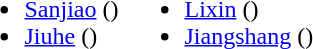<table>
<tr>
<td valign="top"><br><ul><li><a href='#'>Sanjiao</a> ()</li><li><a href='#'>Jiuhe</a> ()</li></ul></td>
<td valign="top"><br><ul><li><a href='#'>Lixin</a> ()</li><li><a href='#'>Jiangshang</a> ()</li></ul></td>
</tr>
</table>
